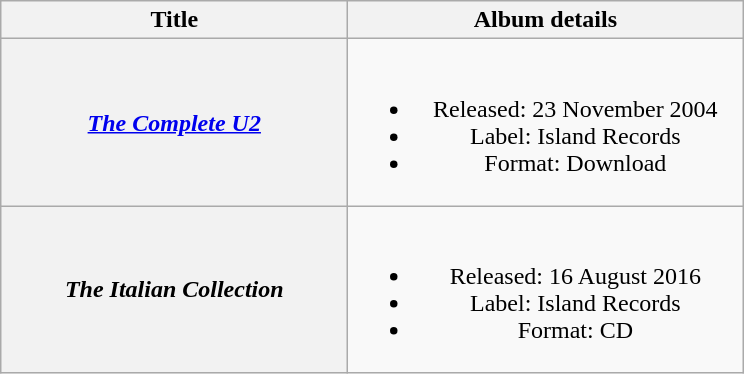<table class="wikitable plainrowheaders" style="text-align:center;">
<tr>
<th scope="col" style="width:14em;">Title</th>
<th scope="col" style="width:16em;">Album details</th>
</tr>
<tr>
<th scope="row"><em><a href='#'>The Complete U2</a></em></th>
<td><br><ul><li>Released: 23 November 2004</li><li>Label: Island Records</li><li>Format: Download</li></ul></td>
</tr>
<tr>
<th scope="row"><em>The Italian Collection</em></th>
<td><br><ul><li>Released: 16 August 2016</li><li>Label: Island Records</li><li>Format: CD</li></ul></td>
</tr>
</table>
